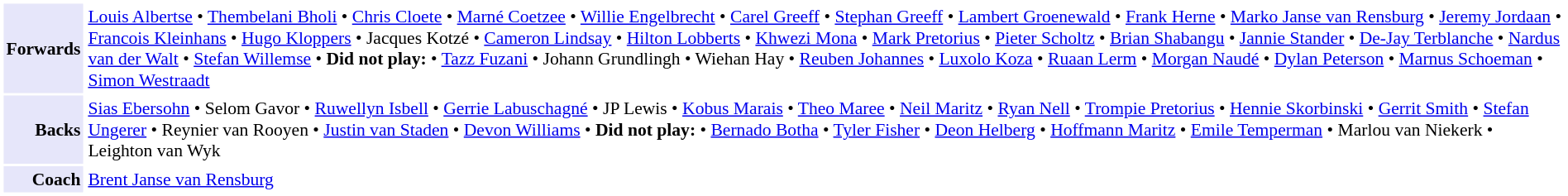<table cellpadding="2" style="border: 1px solid white; font-size:90%;">
<tr>
<td style="text-align:right;" bgcolor="lavender"><strong>Forwards</strong></td>
<td style="text-align:left;"><a href='#'>Louis Albertse</a> • <a href='#'>Thembelani Bholi</a> • <a href='#'>Chris Cloete</a> • <a href='#'>Marné Coetzee</a> • <a href='#'>Willie Engelbrecht</a> • <a href='#'>Carel Greeff</a> • <a href='#'>Stephan Greeff</a> • <a href='#'>Lambert Groenewald</a> • <a href='#'>Frank Herne</a> • <a href='#'>Marko Janse van Rensburg</a> • <a href='#'>Jeremy Jordaan</a> • <a href='#'>Francois Kleinhans</a> • <a href='#'>Hugo Kloppers</a> • Jacques Kotzé • <a href='#'>Cameron Lindsay</a> • <a href='#'>Hilton Lobberts</a> • <a href='#'>Khwezi Mona</a> • <a href='#'>Mark Pretorius</a> • <a href='#'>Pieter Scholtz</a> • <a href='#'>Brian Shabangu</a> • <a href='#'>Jannie Stander</a> • <a href='#'>De-Jay Terblanche</a> • <a href='#'>Nardus van der Walt</a> • <a href='#'>Stefan Willemse</a> • <strong>Did not play:</strong> • <a href='#'>Tazz Fuzani</a> • Johann Grundlingh • Wiehan Hay • <a href='#'>Reuben Johannes</a> • <a href='#'>Luxolo Koza</a> • <a href='#'>Ruaan Lerm</a> • <a href='#'>Morgan Naudé</a> • <a href='#'>Dylan Peterson</a> • <a href='#'>Marnus Schoeman</a> • <a href='#'>Simon Westraadt</a></td>
</tr>
<tr>
<td style="text-align:right;" bgcolor="lavender"><strong>Backs</strong></td>
<td style="text-align:left;"><a href='#'>Sias Ebersohn</a> • Selom Gavor • <a href='#'>Ruwellyn Isbell</a> • <a href='#'>Gerrie Labuschagné</a> • JP Lewis • <a href='#'>Kobus Marais</a> • <a href='#'>Theo Maree</a> • <a href='#'>Neil Maritz</a> • <a href='#'>Ryan Nell</a> • <a href='#'>Trompie Pretorius</a> • <a href='#'>Hennie Skorbinski</a> • <a href='#'>Gerrit Smith</a> • <a href='#'>Stefan Ungerer</a> • Reynier van Rooyen • <a href='#'>Justin van Staden</a> • <a href='#'>Devon Williams</a> • <strong>Did not play:</strong> • <a href='#'>Bernado Botha</a> • <a href='#'>Tyler Fisher</a> • <a href='#'>Deon Helberg</a> • <a href='#'>Hoffmann Maritz</a> • <a href='#'>Emile Temperman</a> • Marlou van Niekerk • Leighton van Wyk</td>
</tr>
<tr>
<td style="text-align:right;" bgcolor="lavender"><strong>Coach</strong></td>
<td style="text-align:left;"><a href='#'>Brent Janse van Rensburg</a></td>
</tr>
</table>
